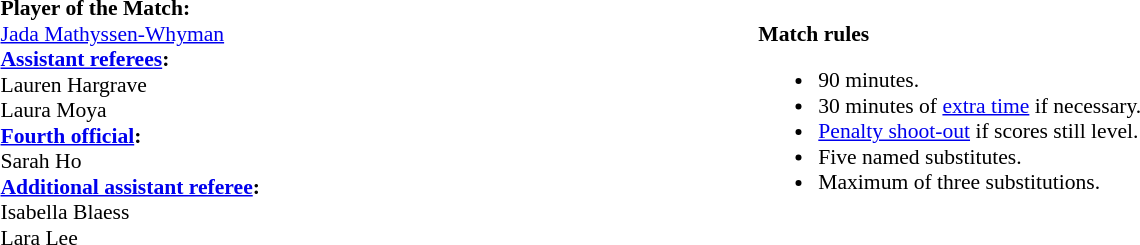<table style="width:100%; font-size:90%;">
<tr>
<td><strong>Player of the Match:</strong><br> <a href='#'>Jada Mathyssen-Whyman</a><br><strong><a href='#'>Assistant referees</a>:</strong>
<br>Lauren Hargrave
<br>Laura Moya
<br><strong><a href='#'>Fourth official</a>:</strong>
<br>Sarah Ho
<br><strong><a href='#'>Additional assistant referee</a>:</strong>
<br>Isabella Blaess
<br>Lara Lee</td>
<td style="width:60%; vertical-align:top;"><br><strong>Match rules</strong><ul><li>90 minutes.</li><li>30 minutes of <a href='#'>extra time</a> if necessary.</li><li><a href='#'>Penalty shoot-out</a> if scores still level.</li><li>Five named substitutes.</li><li>Maximum of three substitutions.</li></ul></td>
</tr>
</table>
